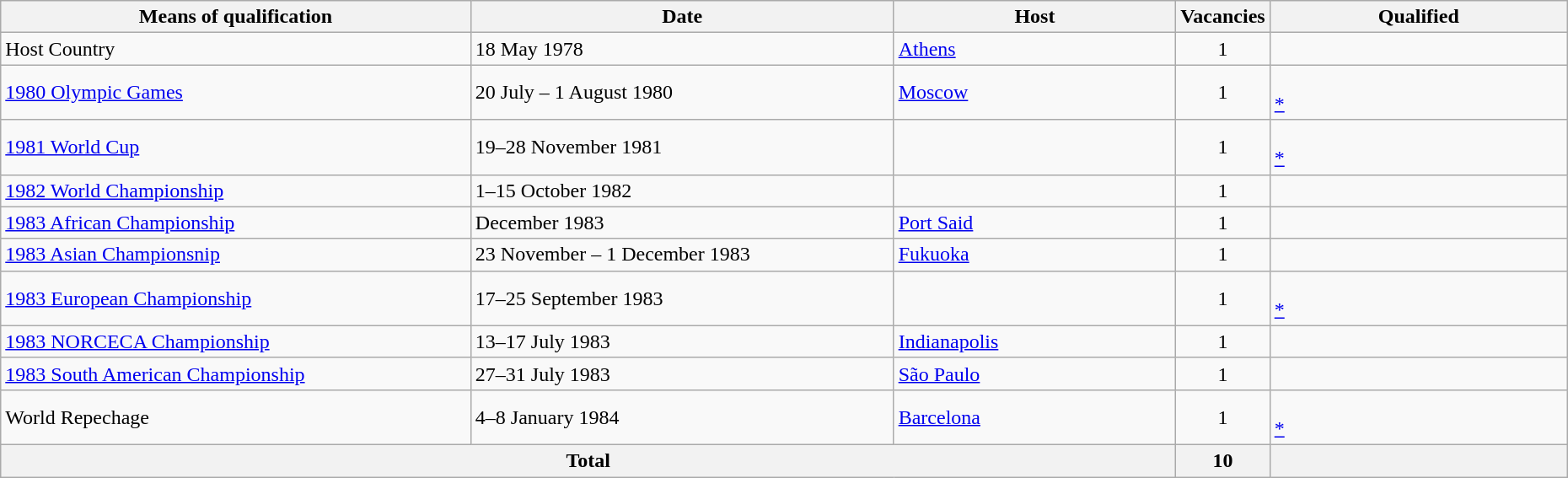<table class="wikitable">
<tr>
<th width=30%>Means of qualification</th>
<th width=27%>Date</th>
<th width=18%>Host</th>
<th width=6%>Vacancies</th>
<th width=19%>Qualified</th>
</tr>
<tr>
<td>Host Country</td>
<td>18 May 1978</td>
<td> <a href='#'>Athens</a></td>
<td style="text-align:center">1</td>
<td></td>
</tr>
<tr>
<td><a href='#'>1980 Olympic Games</a></td>
<td>20 July – 1 August 1980</td>
<td> <a href='#'>Moscow</a></td>
<td style="text-align:center">1</td>
<td><s></s><br><a href='#'>*</a></td>
</tr>
<tr>
<td><a href='#'>1981 World Cup</a></td>
<td>19–28 November 1981</td>
<td></td>
<td style="text-align:center">1</td>
<td><s></s><br><a href='#'>*</a></td>
</tr>
<tr>
<td><a href='#'>1982 World Championship</a></td>
<td>1–15 October 1982</td>
<td></td>
<td style="text-align:center">1</td>
<td></td>
</tr>
<tr>
<td><a href='#'>1983 African Championship</a></td>
<td>December 1983</td>
<td> <a href='#'>Port Said</a></td>
<td style="text-align:center">1</td>
<td></td>
</tr>
<tr>
<td><a href='#'>1983 Asian Championsnip</a></td>
<td>23 November – 1 December 1983</td>
<td> <a href='#'>Fukuoka</a></td>
<td style="text-align:center">1</td>
<td></td>
</tr>
<tr>
<td><a href='#'>1983 European Championship</a></td>
<td>17–25 September 1983</td>
<td></td>
<td style="text-align:center">1</td>
<td><s></s><br><a href='#'>*</a></td>
</tr>
<tr>
<td><a href='#'>1983 NORCECA Championship</a></td>
<td>13–17 July 1983</td>
<td> <a href='#'>Indianapolis</a></td>
<td style="text-align:center">1</td>
<td></td>
</tr>
<tr>
<td><a href='#'>1983 South American Championship</a></td>
<td>27–31 July 1983</td>
<td> <a href='#'>São Paulo</a></td>
<td style="text-align:center">1</td>
<td></td>
</tr>
<tr>
<td>World Repechage</td>
<td>4–8 January 1984</td>
<td> <a href='#'>Barcelona</a></td>
<td style="text-align:center">1</td>
<td><s></s><br><a href='#'>*</a></td>
</tr>
<tr>
<th colspan="3">Total</th>
<th>10</th>
<th></th>
</tr>
</table>
